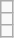<table class="wikitable" style=" font-size:110%";>
<tr>
<td></td>
</tr>
<tr>
<td></td>
</tr>
<tr>
<td></td>
</tr>
</table>
